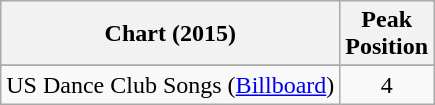<table class="wikitable sortable">
<tr>
<th>Chart (2015)</th>
<th>Peak<br>Position</th>
</tr>
<tr>
</tr>
<tr>
</tr>
<tr>
</tr>
<tr>
</tr>
<tr>
</tr>
<tr>
</tr>
<tr>
<td>US Dance Club Songs (<a href='#'>Billboard</a>)</td>
<td align="center">4</td>
</tr>
</table>
